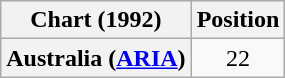<table class="wikitable plainrowheaders" style="text-align:center">
<tr>
<th scope="col">Chart (1992)</th>
<th scope="col">Position</th>
</tr>
<tr>
<th scope="row">Australia (<a href='#'>ARIA</a>)</th>
<td>22</td>
</tr>
</table>
